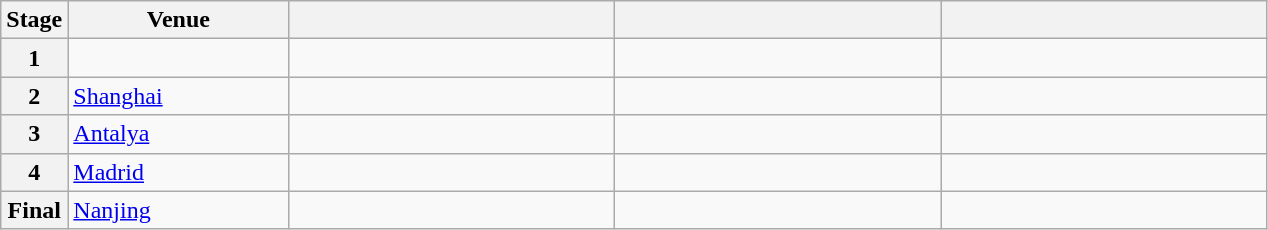<table class="wikitable">
<tr>
<th>Stage</th>
<th width=140>Venue</th>
<th width=210></th>
<th width=210></th>
<th width=210></th>
</tr>
<tr>
<th>1</th>
<td></td>
<td></td>
<td></td>
<td></td>
</tr>
<tr>
<th>2</th>
<td> <a href='#'>Shanghai</a></td>
<td></td>
<td></td>
<td></td>
</tr>
<tr>
<th>3</th>
<td> <a href='#'>Antalya</a></td>
<td></td>
<td></td>
<td></td>
</tr>
<tr>
<th>4</th>
<td> <a href='#'>Madrid</a></td>
<td></td>
<td></td>
<td></td>
</tr>
<tr>
<th>Final</th>
<td> <a href='#'>Nanjing</a></td>
<td></td>
<td></td>
<td></td>
</tr>
</table>
